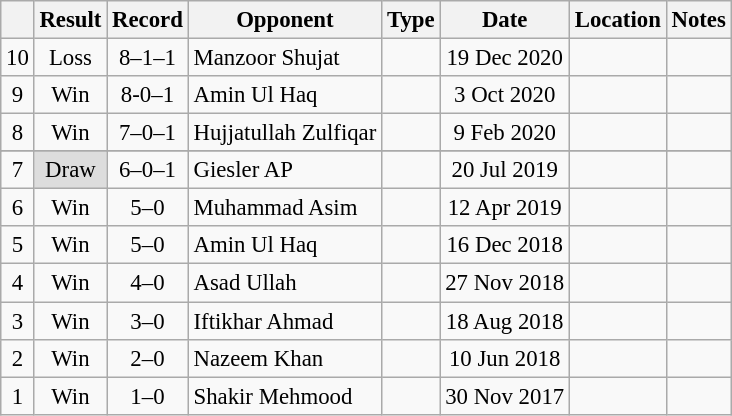<table class="wikitable" style="text-align:center; font-size:95%">
<tr>
<th></th>
<th>Result</th>
<th>Record</th>
<th>Opponent</th>
<th>Type</th>
<th>Date</th>
<th>Location</th>
<th>Notes</th>
</tr>
<tr>
<td>10</td>
<td>Loss</td>
<td>8–1–1</td>
<td style="text-align:left;"> Manzoor Shujat</td>
<td></td>
<td>19 Dec 2020</td>
<td> </td>
<td style="text-align:left;"></td>
</tr>
<tr>
<td>9</td>
<td>Win</td>
<td>8-0–1</td>
<td style="text-align:left;"> Amin Ul Haq</td>
<td></td>
<td>3 Oct 2020</td>
<td style="text-align:left;"> </td>
<td></td>
</tr>
<tr>
<td>8</td>
<td>Win</td>
<td>7–0–1</td>
<td style="text-align:left;"> Hujjatullah Zulfiqar</td>
<td></td>
<td>9 Feb 2020</td>
<td style="text-align:left;"> </td>
<td></td>
</tr>
<tr>
</tr>
<tr>
<td>7</td>
<td style="background: #DDD">Draw</td>
<td>6–0–1</td>
<td style="text-align:left;"> Giesler AP</td>
<td></td>
<td>20 Jul 2019</td>
<td> </td>
<td style="text-align:left;"></td>
</tr>
<tr>
<td>6</td>
<td>Win</td>
<td>5–0</td>
<td style="text-align:left;"> Muhammad Asim</td>
<td></td>
<td>12 Apr 2019</td>
<td style="text-align:left;"> </td>
<td style="text-align:left;"></td>
</tr>
<tr>
<td>5</td>
<td>Win</td>
<td>5–0</td>
<td style="text-align:left;"> Amin Ul Haq</td>
<td></td>
<td>16 Dec 2018</td>
<td style="text-align:left;"> </td>
<td style="text-align:left;"></td>
</tr>
<tr>
<td>4</td>
<td>Win</td>
<td>4–0</td>
<td style="text-align:left;"> Asad Ullah</td>
<td></td>
<td>27 Nov 2018</td>
<td style="text-align:left;"> </td>
<td style="text-align:left;"></td>
</tr>
<tr>
<td>3</td>
<td>Win</td>
<td>3–0</td>
<td style="text-align:left;"> Iftikhar Ahmad</td>
<td></td>
<td>18 Aug 2018</td>
<td style="text-align:left;"> </td>
<td></td>
</tr>
<tr>
<td>2</td>
<td>Win</td>
<td>2–0</td>
<td style="text-align:left;"> Nazeem Khan</td>
<td></td>
<td>10 Jun 2018</td>
<td style="text-align:left;"> </td>
<td></td>
</tr>
<tr>
<td>1</td>
<td>Win</td>
<td>1–0</td>
<td style="text-align:left;"> Shakir Mehmood</td>
<td></td>
<td>30 Nov 2017</td>
<td style="text-align:left;"> </td>
<td style="text-align:left;"></td>
</tr>
</table>
